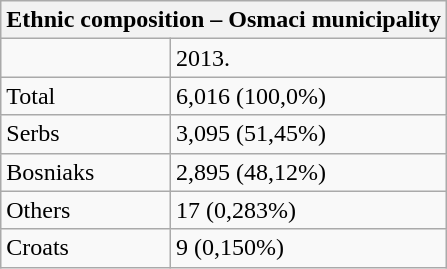<table class="wikitable">
<tr>
<th colspan="8">Ethnic composition – Osmaci municipality</th>
</tr>
<tr>
<td></td>
<td>2013.</td>
</tr>
<tr>
<td>Total</td>
<td>6,016 (100,0%)</td>
</tr>
<tr>
<td>Serbs</td>
<td>3,095 (51,45%)</td>
</tr>
<tr>
<td>Bosniaks</td>
<td>2,895 (48,12%)</td>
</tr>
<tr>
<td>Others</td>
<td>17 (0,283%)</td>
</tr>
<tr>
<td>Croats</td>
<td>9 (0,150%)</td>
</tr>
</table>
